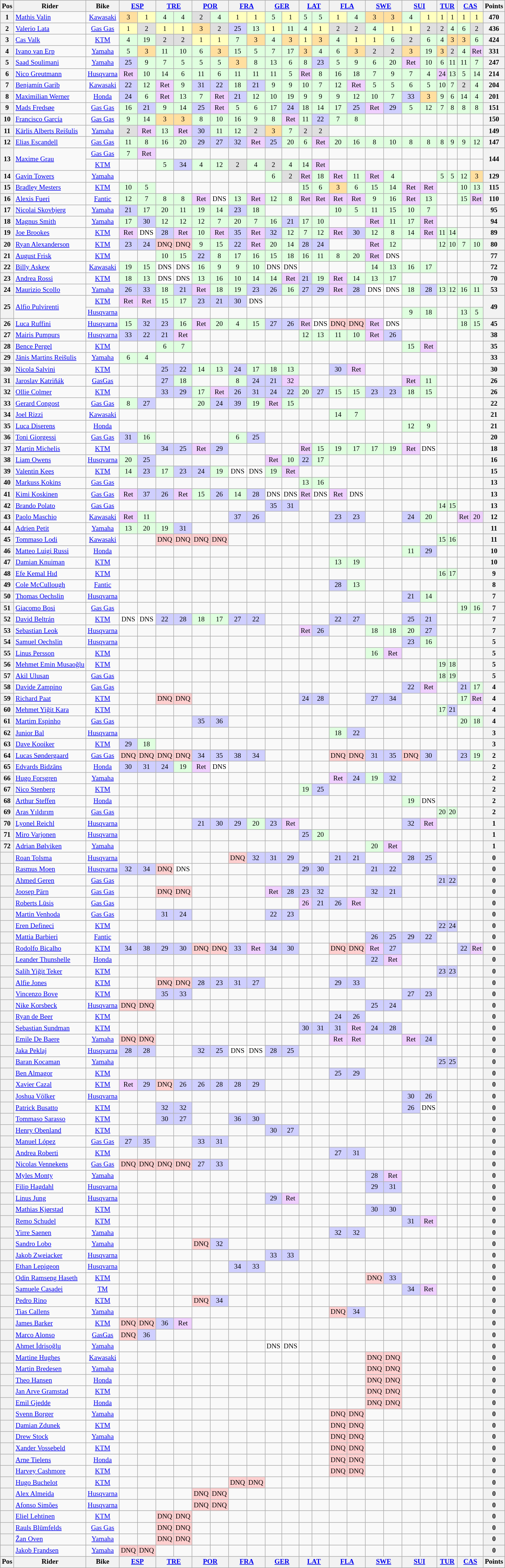<table class="wikitable" style="font-size: 80%; text-align:center">
<tr valign="top">
<th valign="middle">Pos</th>
<th valign="middle">Rider</th>
<th valign="middle">Bike</th>
<th colspan=2><a href='#'>ESP</a><br></th>
<th colspan=2><a href='#'>TRE</a><br></th>
<th colspan=2><a href='#'>POR</a><br></th>
<th colspan=2><a href='#'>FRA</a><br></th>
<th colspan=2><a href='#'>GER</a><br></th>
<th colspan=2><a href='#'>LAT</a><br></th>
<th colspan=2><a href='#'>FLA</a><br></th>
<th colspan=2><a href='#'>SWE</a><br></th>
<th colspan=2><a href='#'>SUI</a><br></th>
<th colspan=2><a href='#'>TUR</a><br></th>
<th colspan=2><a href='#'>CAS</a><br></th>
<th valign="middle">Points</th>
</tr>
<tr>
<th>1</th>
<td align=left> <a href='#'>Mathis Valin</a></td>
<td><a href='#'>Kawasaki</a></td>
<td style="background:#ffdf9f;">3</td>
<td style="background:#ffffbf;">1</td>
<td style="background:#dfffdf;">4</td>
<td style="background:#dfffdf;">4</td>
<td style="background:#dfdfdf;">2</td>
<td style="background:#dfffdf;">4</td>
<td style="background:#ffffbf;">1</td>
<td style="background:#ffffbf;">1</td>
<td style="background:#dfffdf;">5</td>
<td style="background:#ffffbf;">1</td>
<td style="background:#dfffdf;">5</td>
<td style="background:#dfffdf;">5</td>
<td style="background:#ffffbf;">1</td>
<td style="background:#dfffdf;">4</td>
<td style="background:#ffdf9f;">3</td>
<td style="background:#ffdf9f;">3</td>
<td style="background:#dfffdf;">4</td>
<td style="background:#ffffbf;">1</td>
<td style="background:#ffffbf;">1</td>
<td style="background:#ffffbf;">1</td>
<td style="background:#ffffbf;">1</td>
<td style="background:#ffffbf;">1</td>
<th>470</th>
</tr>
<tr>
<th>2</th>
<td align=left> <a href='#'>Valerio Lata</a></td>
<td><a href='#'>Gas Gas</a></td>
<td style="background:#ffffbf;">1</td>
<td style="background:#dfdfdf;">2</td>
<td style="background:#ffffbf;">1</td>
<td style="background:#ffffbf;">1</td>
<td style="background:#ffdf9f;">3</td>
<td style="background:#dfdfdf;">2</td>
<td style="background:#cfcfff;">25</td>
<td style="background:#dfffdf;">13</td>
<td style="background:#ffffbf;">1</td>
<td style="background:#dfffdf;">11</td>
<td style="background:#dfffdf;">4</td>
<td style="background:#ffffbf;">1</td>
<td style="background:#dfdfdf;">2</td>
<td style="background:#dfdfdf;">2</td>
<td style="background:#dfffdf;">4</td>
<td style="background:#ffffbf;">1</td>
<td style="background:#ffffbf;">1</td>
<td style="background:#dfdfdf;">2</td>
<td style="background:#dfdfdf;">2</td>
<td style="background:#dfffdf;">4</td>
<td style="background:#dfffdf;">6</td>
<td style="background:#dfdfdf;">2</td>
<th>436</th>
</tr>
<tr>
<th>3</th>
<td align=left> <a href='#'>Cas Valk</a></td>
<td><a href='#'>KTM</a></td>
<td style="background:#dfffdf;">4</td>
<td style="background:#dfffdf;">19</td>
<td style="background:#dfdfdf;">2</td>
<td style="background:#dfdfdf;">2</td>
<td style="background:#ffffbf;">1</td>
<td style="background:#ffffbf;">1</td>
<td style="background:#dfffdf;">7</td>
<td style="background:#ffdf9f;">3</td>
<td style="background:#dfffdf;">4</td>
<td style="background:#ffdf9f;">3</td>
<td style="background:#ffffbf;">1</td>
<td style="background:#ffdf9f;">3</td>
<td style="background:#dfffdf;">4</td>
<td style="background:#ffffbf;">1</td>
<td style="background:#ffffbf;">1</td>
<td style="background:#dfffdf;">6</td>
<td style="background:#dfdfdf;">2</td>
<td style="background:#dfffdf;">6</td>
<td style="background:#dfffdf;">4</td>
<td style="background:#ffdf9f;">3</td>
<td style="background:#ffdf9f;">3</td>
<td style="background:#dfffdf;">6</td>
<th>424</th>
</tr>
<tr>
<th>4</th>
<td align=left> <a href='#'>Ivano van Erp</a></td>
<td><a href='#'>Yamaha</a></td>
<td style="background:#dfffdf;">5</td>
<td style="background:#ffdf9f;">3</td>
<td style="background:#dfffdf;">11</td>
<td style="background:#dfffdf;">10</td>
<td style="background:#dfffdf;">6</td>
<td style="background:#ffdf9f;">3</td>
<td style="background:#dfffdf;">15</td>
<td style="background:#dfffdf;">5</td>
<td style="background:#dfffdf;">7</td>
<td style="background:#dfffdf;">17</td>
<td style="background:#ffdf9f;">3</td>
<td style="background:#dfffdf;">4</td>
<td style="background:#dfffdf;">6</td>
<td style="background:#ffdf9f;">3</td>
<td style="background:#dfdfdf;">2</td>
<td style="background:#dfdfdf;">2</td>
<td style="background:#ffdf9f;">3</td>
<td style="background:#dfffdf;">19</td>
<td style="background:#ffdf9f;">3</td>
<td style="background:#dfdfdf;">2</td>
<td style="background:#dfffdf;">4</td>
<td style="background:#efcfff;">Ret</td>
<th>331</th>
</tr>
<tr>
<th>5</th>
<td align=left> <a href='#'>Saad Soulimani</a></td>
<td><a href='#'>Yamaha</a></td>
<td style="background:#cfcfff;">25</td>
<td style="background:#dfffdf;">9</td>
<td style="background:#dfffdf;">7</td>
<td style="background:#dfffdf;">5</td>
<td style="background:#dfffdf;">5</td>
<td style="background:#dfffdf;">5</td>
<td style="background:#ffdf9f;">3</td>
<td style="background:#dfffdf;">8</td>
<td style="background:#dfffdf;">13</td>
<td style="background:#dfffdf;">6</td>
<td style="background:#dfffdf;">8</td>
<td style="background:#cfcfff;">23</td>
<td style="background:#dfffdf;">5</td>
<td style="background:#dfffdf;">9</td>
<td style="background:#dfffdf;">6</td>
<td style="background:#dfffdf;">20</td>
<td style="background:#efcfff;">Ret</td>
<td style="background:#dfffdf;">10</td>
<td style="background:#dfffdf;">6</td>
<td style="background:#dfffdf;">11</td>
<td style="background:#dfffdf;">11</td>
<td style="background:#dfffdf;">7</td>
<th>247</th>
</tr>
<tr>
<th>6</th>
<td align=left> <a href='#'>Nico Greutmann</a></td>
<td><a href='#'>Husqvarna</a></td>
<td style="background:#efcfff;">Ret</td>
<td style="background:#dfffdf;">10</td>
<td style="background:#dfffdf;">14</td>
<td style="background:#dfffdf;">6</td>
<td style="background:#dfffdf;">11</td>
<td style="background:#dfffdf;">6</td>
<td style="background:#dfffdf;">11</td>
<td style="background:#dfffdf;">11</td>
<td style="background:#dfffdf;">11</td>
<td style="background:#dfffdf;">5</td>
<td style="background:#efcfff;">Ret</td>
<td style="background:#dfffdf;">8</td>
<td style="background:#dfffdf;">16</td>
<td style="background:#dfffdf;">18</td>
<td style="background:#dfffdf;">7</td>
<td style="background:#dfffdf;">9</td>
<td style="background:#dfffdf;">7</td>
<td style="background:#dfffdf;">4</td>
<td style="background:#efcfff;">24</td>
<td style="background:#dfffdf;">13</td>
<td style="background:#dfffdf;">5</td>
<td style="background:#dfffdf;">14</td>
<th>214</th>
</tr>
<tr>
<th>7</th>
<td align=left> <a href='#'>Benjamín Garib</a></td>
<td><a href='#'>Kawasaki</a></td>
<td style="background:#cfcfff;">22</td>
<td style="background:#dfffdf;">12</td>
<td style="background:#efcfff;">Ret</td>
<td style="background:#dfffdf;">9</td>
<td style="background:#cfcfff;">31</td>
<td style="background:#cfcfff;">22</td>
<td style="background:#dfffdf;">18</td>
<td style="background:#cfcfff;">21</td>
<td style="background:#dfffdf;">9</td>
<td style="background:#dfffdf;">9</td>
<td style="background:#dfffdf;">10</td>
<td style="background:#dfffdf;">7</td>
<td style="background:#dfffdf;">12</td>
<td style="background:#efcfff;">Ret</td>
<td style="background:#dfffdf;">5</td>
<td style="background:#dfffdf;">5</td>
<td style="background:#dfffdf;">6</td>
<td style="background:#dfffdf;">5</td>
<td style="background:#dfffdf;">10</td>
<td style="background:#dfffdf;">7</td>
<td style="background:#dfdfdf;">2</td>
<td style="background:#dfffdf;">4</td>
<th>204</th>
</tr>
<tr>
<th>8</th>
<td align=left> <a href='#'>Maximilian Werner</a></td>
<td><a href='#'>Honda</a></td>
<td style="background:#cfcfff;">24</td>
<td style="background:#dfffdf;">6</td>
<td style="background:#efcfff;">Ret</td>
<td style="background:#dfffdf;">13</td>
<td style="background:#dfffdf;">7</td>
<td style="background:#efcfff;">Ret</td>
<td style="background:#cfcfff;">21</td>
<td style="background:#dfffdf;">12</td>
<td style="background:#dfffdf;">10</td>
<td style="background:#dfffdf;">19</td>
<td style="background:#dfffdf;">9</td>
<td style="background:#dfffdf;">9</td>
<td style="background:#dfffdf;">9</td>
<td style="background:#dfffdf;">12</td>
<td style="background:#dfffdf;">10</td>
<td style="background:#dfffdf;">7</td>
<td style="background:#cfcfff;">33</td>
<td style="background:#ffdf9f;">3</td>
<td style="background:#dfffdf;">9</td>
<td style="background:#dfffdf;">6</td>
<td style="background:#dfffdf;">14</td>
<td style="background:#dfffdf;">4</td>
<th>201</th>
</tr>
<tr>
<th>9</th>
<td align=left> <a href='#'>Mads Fredsøe</a></td>
<td><a href='#'>Gas Gas</a></td>
<td style="background:#dfffdf;">16</td>
<td style="background:#cfcfff;">21</td>
<td style="background:#dfffdf;">9</td>
<td style="background:#dfffdf;">14</td>
<td style="background:#cfcfff;">25</td>
<td style="background:#efcfff;">Ret</td>
<td style="background:#dfffdf;">5</td>
<td style="background:#dfffdf;">6</td>
<td style="background:#dfffdf;">17</td>
<td style="background:#cfcfff;">24</td>
<td style="background:#dfffdf;">18</td>
<td style="background:#dfffdf;">14</td>
<td style="background:#dfffdf;">17</td>
<td style="background:#cfcfff;">25</td>
<td style="background:#efcfff;">Ret</td>
<td style="background:#cfcfff;">29</td>
<td style="background:#dfffdf;">5</td>
<td style="background:#dfffdf;">12</td>
<td style="background:#dfffdf;">7</td>
<td style="background:#dfffdf;">8</td>
<td style="background:#dfffdf;">8</td>
<td style="background:#dfffdf;">8</td>
<th>151</th>
</tr>
<tr>
<th>10</th>
<td align=left> <a href='#'>Francisco García</a></td>
<td><a href='#'>Gas Gas</a></td>
<td style="background:#dfffdf;">9</td>
<td style="background:#dfffdf;">14</td>
<td style="background:#ffdf9f;">3</td>
<td style="background:#ffdf9f;">3</td>
<td style="background:#dfffdf;">8</td>
<td style="background:#dfffdf;">10</td>
<td style="background:#dfffdf;">16</td>
<td style="background:#dfffdf;">9</td>
<td style="background:#dfffdf;">8</td>
<td style="background:#efcfff;">Ret</td>
<td style="background:#dfffdf;">11</td>
<td style="background:#cfcfff;">22</td>
<td style="background:#dfffdf;">7</td>
<td style="background:#dfffdf;">8</td>
<td></td>
<td></td>
<td></td>
<td></td>
<td></td>
<td></td>
<td></td>
<td></td>
<th>150</th>
</tr>
<tr>
<th>11</th>
<td align=left> <a href='#'>Kārlis Alberts Reišulis</a></td>
<td><a href='#'>Yamaha</a></td>
<td style="background:#dfdfdf;">2</td>
<td style="background:#efcfff;">Ret</td>
<td style="background:#dfffdf;">13</td>
<td style="background:#efcfff;">Ret</td>
<td style="background:#cfcfff;">30</td>
<td style="background:#dfffdf;">11</td>
<td style="background:#dfffdf;">12</td>
<td style="background:#dfdfdf;">2</td>
<td style="background:#ffdf9f;">3</td>
<td style="background:#dfffdf;">7</td>
<td style="background:#dfdfdf;">2</td>
<td style="background:#dfdfdf;">2</td>
<td></td>
<td></td>
<td></td>
<td></td>
<td></td>
<td></td>
<td></td>
<td></td>
<td></td>
<td></td>
<th>149</th>
</tr>
<tr>
<th>12</th>
<td align=left> <a href='#'>Elias Escandell</a></td>
<td><a href='#'>Gas Gas</a></td>
<td style="background:#dfffdf;">11</td>
<td style="background:#dfffdf;">8</td>
<td style="background:#dfffdf;">16</td>
<td style="background:#dfffdf;">20</td>
<td style="background:#cfcfff;">29</td>
<td style="background:#cfcfff;">27</td>
<td style="background:#cfcfff;">32</td>
<td style="background:#efcfff;">Ret</td>
<td style="background:#cfcfff;">25</td>
<td style="background:#dfffdf;">20</td>
<td style="background:#dfffdf;">6</td>
<td style="background:#efcfff;">Ret</td>
<td style="background:#dfffdf;">20</td>
<td style="background:#dfffdf;">16</td>
<td style="background:#dfffdf;">8</td>
<td style="background:#dfffdf;">10</td>
<td style="background:#dfffdf;">8</td>
<td style="background:#dfffdf;">8</td>
<td style="background:#dfffdf;">8</td>
<td style="background:#dfffdf;">9</td>
<td style="background:#dfffdf;">9</td>
<td style="background:#dfffdf;">12</td>
<th>147</th>
</tr>
<tr>
<th rowspan=2>13</th>
<td rowspan=2 align=left> <a href='#'>Maxime Grau</a></td>
<td><a href='#'>Gas Gas</a></td>
<td style="background:#dfffdf;">7</td>
<td style="background:#efcfff;">Ret</td>
<td></td>
<td></td>
<td></td>
<td></td>
<td></td>
<td></td>
<td></td>
<td></td>
<td></td>
<td></td>
<td></td>
<td></td>
<td></td>
<td></td>
<td></td>
<td></td>
<td></td>
<td></td>
<td></td>
<td></td>
<th rowspan=2>144</th>
</tr>
<tr>
<td><a href='#'>KTM</a></td>
<td></td>
<td></td>
<td style="background:#dfffdf;">5</td>
<td style="background:#cfcfff;">34</td>
<td style="background:#dfffdf;">4</td>
<td style="background:#dfffdf;">12</td>
<td style="background:#dfdfdf;">2</td>
<td style="background:#dfffdf;">4</td>
<td style="background:#dfdfdf;">2</td>
<td style="background:#dfffdf;">4</td>
<td style="background:#dfffdf;">14</td>
<td style="background:#efcfff;">Ret</td>
<td></td>
<td></td>
<td></td>
<td></td>
<td></td>
<td></td>
<td></td>
<td></td>
<td></td>
<td></td>
</tr>
<tr>
<th>14</th>
<td align=left> <a href='#'>Gavin Towers</a></td>
<td><a href='#'>Yamaha</a></td>
<td></td>
<td></td>
<td></td>
<td></td>
<td></td>
<td></td>
<td></td>
<td></td>
<td style="background:#dfffdf;">6</td>
<td style="background:#dfdfdf;">2</td>
<td style="background:#efcfff;">Ret</td>
<td style="background:#dfffdf;">18</td>
<td style="background:#efcfff;">Ret</td>
<td style="background:#dfffdf;">11</td>
<td style="background:#efcfff;">Ret</td>
<td style="background:#dfffdf;">4</td>
<td></td>
<td></td>
<td style="background:#dfffdf;">5</td>
<td style="background:#dfffdf;">5</td>
<td style="background:#dfffdf;">12</td>
<td style="background:#ffdf9f;">3</td>
<th>129</th>
</tr>
<tr>
<th>15</th>
<td align=left> <a href='#'>Bradley Mesters</a></td>
<td><a href='#'>KTM</a></td>
<td style="background:#dfffdf;">10</td>
<td style="background:#dfffdf;">5</td>
<td></td>
<td></td>
<td></td>
<td></td>
<td></td>
<td></td>
<td></td>
<td></td>
<td style="background:#dfffdf;">15</td>
<td style="background:#dfffdf;">6</td>
<td style="background:#ffdf9f;">3</td>
<td style="background:#dfffdf;">6</td>
<td style="background:#dfffdf;">15</td>
<td style="background:#dfffdf;">14</td>
<td style="background:#efcfff;">Ret</td>
<td style="background:#efcfff;">Ret</td>
<td></td>
<td></td>
<td style="background:#dfffdf;">10</td>
<td style="background:#dfffdf;">13</td>
<th>115</th>
</tr>
<tr>
<th>16</th>
<td align=left> <a href='#'>Alexis Fueri</a></td>
<td><a href='#'>Fantic</a></td>
<td style="background:#dfffdf;">12</td>
<td style="background:#dfffdf;">7</td>
<td style="background:#dfffdf;">8</td>
<td style="background:#dfffdf;">8</td>
<td style="background:#efcfff;">Ret</td>
<td style="background:#ffffff;">DNS</td>
<td style="background:#dfffdf;">13</td>
<td style="background:#efcfff;">Ret</td>
<td style="background:#dfffdf;">12</td>
<td style="background:#dfffdf;">8</td>
<td style="background:#efcfff;">Ret</td>
<td style="background:#efcfff;">Ret</td>
<td style="background:#efcfff;">Ret</td>
<td style="background:#efcfff;">Ret</td>
<td style="background:#dfffdf;">9</td>
<td style="background:#dfffdf;">16</td>
<td style="background:#efcfff;">Ret</td>
<td style="background:#dfffdf;">13</td>
<td></td>
<td></td>
<td style="background:#dfffdf;">15</td>
<td style="background:#efcfff;">Ret</td>
<th>110</th>
</tr>
<tr>
<th>17</th>
<td align=left> <a href='#'>Nicolai Skovbjerg</a></td>
<td><a href='#'>Yamaha</a></td>
<td style="background:#cfcfff;">21</td>
<td style="background:#dfffdf;">17</td>
<td style="background:#dfffdf;">20</td>
<td style="background:#dfffdf;">11</td>
<td style="background:#dfffdf;">19</td>
<td style="background:#dfffdf;">14</td>
<td style="background:#cfcfff;">23</td>
<td style="background:#dfffdf;">18</td>
<td></td>
<td></td>
<td></td>
<td></td>
<td style="background:#dfffdf;">10</td>
<td style="background:#dfffdf;">5</td>
<td style="background:#dfffdf;">11</td>
<td style="background:#dfffdf;">15</td>
<td style="background:#dfffdf;">10</td>
<td style="background:#dfffdf;">7</td>
<td></td>
<td></td>
<td></td>
<td></td>
<th>95</th>
</tr>
<tr>
<th>18</th>
<td align=left> <a href='#'>Magnus Smith</a></td>
<td><a href='#'>Yamaha</a></td>
<td style="background:#dfffdf;">17</td>
<td style="background:#cfcfff;">30</td>
<td style="background:#dfffdf;">12</td>
<td style="background:#dfffdf;">12</td>
<td style="background:#dfffdf;">12</td>
<td style="background:#dfffdf;">7</td>
<td style="background:#dfffdf;">20</td>
<td style="background:#dfffdf;">7</td>
<td style="background:#dfffdf;">16</td>
<td style="background:#cfcfff;">21</td>
<td style="background:#dfffdf;">17</td>
<td style="background:#dfffdf;">10</td>
<td></td>
<td></td>
<td style="background:#efcfff;">Ret</td>
<td style="background:#dfffdf;">11</td>
<td style="background:#dfffdf;">17</td>
<td style="background:#efcfff;">Ret</td>
<td></td>
<td></td>
<td></td>
<td></td>
<th>94</th>
</tr>
<tr>
<th>19</th>
<td align=left> <a href='#'>Joe Brookes</a></td>
<td><a href='#'>KTM</a></td>
<td style="background:#efcfff;">Ret</td>
<td style="background:#ffffff;">DNS</td>
<td style="background:#cfcfff;">28</td>
<td style="background:#efcfff;">Ret</td>
<td style="background:#dfffdf;">10</td>
<td style="background:#efcfff;">Ret</td>
<td style="background:#cfcfff;">35</td>
<td style="background:#efcfff;">Ret</td>
<td style="background:#cfcfff;">32</td>
<td style="background:#dfffdf;">12</td>
<td style="background:#dfffdf;">7</td>
<td style="background:#dfffdf;">12</td>
<td style="background:#efcfff;">Ret</td>
<td style="background:#cfcfff;">30</td>
<td style="background:#dfffdf;">12</td>
<td style="background:#dfffdf;">8</td>
<td style="background:#dfffdf;">14</td>
<td style="background:#efcfff;">Ret</td>
<td style="background:#dfffdf;">11</td>
<td style="background:#dfffdf;">14</td>
<td></td>
<td></td>
<th>89</th>
</tr>
<tr>
<th>20</th>
<td align=left> <a href='#'>Ryan Alexanderson</a></td>
<td><a href='#'>KTM</a></td>
<td style="background:#cfcfff;">23</td>
<td style="background:#cfcfff;">24</td>
<td style="background:#ffcfcf;">DNQ</td>
<td style="background:#ffcfcf;">DNQ</td>
<td style="background:#dfffdf;">9</td>
<td style="background:#dfffdf;">15</td>
<td style="background:#cfcfff;">22</td>
<td style="background:#efcfff;">Ret</td>
<td style="background:#dfffdf;">20</td>
<td style="background:#dfffdf;">14</td>
<td style="background:#cfcfff;">28</td>
<td style="background:#cfcfff;">24</td>
<td></td>
<td></td>
<td style="background:#efcfff;">Ret</td>
<td style="background:#dfffdf;">12</td>
<td></td>
<td></td>
<td style="background:#dfffdf;">12</td>
<td style="background:#dfffdf;">10</td>
<td style="background:#dfffdf;">7</td>
<td style="background:#dfffdf;">10</td>
<th>80</th>
</tr>
<tr>
<th>21</th>
<td align=left> <a href='#'>August Frisk</a></td>
<td><a href='#'>KTM</a></td>
<td></td>
<td></td>
<td style="background:#dfffdf;">10</td>
<td style="background:#dfffdf;">15</td>
<td style="background:#cfcfff;">22</td>
<td style="background:#dfffdf;">8</td>
<td style="background:#dfffdf;">17</td>
<td style="background:#dfffdf;">16</td>
<td style="background:#dfffdf;">15</td>
<td style="background:#dfffdf;">18</td>
<td style="background:#dfffdf;">16</td>
<td style="background:#dfffdf;">11</td>
<td style="background:#dfffdf;">8</td>
<td style="background:#dfffdf;">20</td>
<td style="background:#efcfff;">Ret</td>
<td style="background:#ffffff;">DNS</td>
<td></td>
<td></td>
<td></td>
<td></td>
<td></td>
<td></td>
<th>77</th>
</tr>
<tr>
<th>22</th>
<td align=left> <a href='#'>Billy Askew</a></td>
<td><a href='#'>Kawasaki</a></td>
<td style="background:#dfffdf;">19</td>
<td style="background:#dfffdf;">15</td>
<td style="background:#ffffff;">DNS</td>
<td style="background:#ffffff;">DNS</td>
<td style="background:#dfffdf;">16</td>
<td style="background:#dfffdf;">9</td>
<td style="background:#dfffdf;">9</td>
<td style="background:#dfffdf;">10</td>
<td style="background:#ffffff;">DNS</td>
<td style="background:#ffffff;">DNS</td>
<td></td>
<td></td>
<td></td>
<td></td>
<td style="background:#dfffdf;">14</td>
<td style="background:#dfffdf;">13</td>
<td style="background:#dfffdf;">16</td>
<td style="background:#dfffdf;">17</td>
<td></td>
<td></td>
<td></td>
<td></td>
<th>72</th>
</tr>
<tr>
<th>23</th>
<td align=left> <a href='#'>Andrea Rossi</a></td>
<td><a href='#'>KTM</a></td>
<td style="background:#dfffdf;">18</td>
<td style="background:#dfffdf;">13</td>
<td style="background:#ffffff;">DNS</td>
<td style="background:#ffffff;">DNS</td>
<td style="background:#dfffdf;">13</td>
<td style="background:#dfffdf;">16</td>
<td style="background:#dfffdf;">10</td>
<td style="background:#dfffdf;">14</td>
<td style="background:#dfffdf;">14</td>
<td style="background:#efcfff;">Ret</td>
<td style="background:#cfcfff;">21</td>
<td style="background:#dfffdf;">19</td>
<td style="background:#efcfff;">Ret</td>
<td style="background:#dfffdf;">14</td>
<td style="background:#dfffdf;">13</td>
<td style="background:#dfffdf;">17</td>
<td></td>
<td></td>
<td></td>
<td></td>
<td></td>
<td></td>
<th>70</th>
</tr>
<tr>
<th>24</th>
<td align=left> <a href='#'>Maurizio Scollo</a></td>
<td><a href='#'>Yamaha</a></td>
<td style="background:#cfcfff;">26</td>
<td style="background:#cfcfff;">33</td>
<td style="background:#dfffdf;">18</td>
<td style="background:#cfcfff;">21</td>
<td style="background:#efcfff;">Ret</td>
<td style="background:#dfffdf;">18</td>
<td style="background:#dfffdf;">19</td>
<td style="background:#cfcfff;">23</td>
<td style="background:#cfcfff;">26</td>
<td style="background:#dfffdf;">16</td>
<td style="background:#cfcfff;">27</td>
<td style="background:#cfcfff;">29</td>
<td style="background:#efcfff;">Ret</td>
<td style="background:#cfcfff;">28</td>
<td style="background:#ffffff;">DNS</td>
<td style="background:#ffffff;">DNS</td>
<td style="background:#dfffdf;">18</td>
<td style="background:#cfcfff;">28</td>
<td style="background:#dfffdf;">13</td>
<td style="background:#dfffdf;">12</td>
<td style="background:#dfffdf;">16</td>
<td style="background:#dfffdf;">11</td>
<th>53</th>
</tr>
<tr>
<th rowspan=2>25</th>
<td rowspan=2 align=left> <a href='#'>Alfio Pulvirenti</a></td>
<td><a href='#'>KTM</a></td>
<td style="background:#efcfff;">Ret</td>
<td style="background:#efcfff;">Ret</td>
<td style="background:#dfffdf;">15</td>
<td style="background:#dfffdf;">17</td>
<td style="background:#cfcfff;">23</td>
<td style="background:#cfcfff;">21</td>
<td style="background:#cfcfff;">30</td>
<td style="background:#ffffff;">DNS</td>
<td></td>
<td></td>
<td></td>
<td></td>
<td></td>
<td></td>
<td></td>
<td></td>
<td></td>
<td></td>
<td></td>
<td></td>
<td></td>
<td></td>
<th rowspan=2>49</th>
</tr>
<tr>
<td><a href='#'>Husqvarna</a></td>
<td></td>
<td></td>
<td></td>
<td></td>
<td></td>
<td></td>
<td></td>
<td></td>
<td></td>
<td></td>
<td></td>
<td></td>
<td></td>
<td></td>
<td></td>
<td></td>
<td style="background:#dfffdf;">9</td>
<td style="background:#dfffdf;">18</td>
<td></td>
<td></td>
<td style="background:#dfffdf;">13</td>
<td style="background:#dfffdf;">5</td>
</tr>
<tr>
<th>26</th>
<td align=left> <a href='#'>Luca Ruffini</a></td>
<td><a href='#'>Husqvarna</a></td>
<td style="background:#dfffdf;">15</td>
<td style="background:#cfcfff;">32</td>
<td style="background:#cfcfff;">23</td>
<td style="background:#dfffdf;">16</td>
<td style="background:#efcfff;">Ret</td>
<td style="background:#dfffdf;">20</td>
<td style="background:#dfffdf;">4</td>
<td style="background:#dfffdf;">15</td>
<td style="background:#cfcfff;">27</td>
<td style="background:#cfcfff;">26</td>
<td style="background:#efcfff;">Ret</td>
<td style="background:#ffffff;">DNS</td>
<td style="background:#ffcfcf;">DNQ</td>
<td style="background:#ffcfcf;">DNQ</td>
<td style="background:#efcfff;">Ret</td>
<td style="background:#ffffff;">DNS</td>
<td></td>
<td></td>
<td></td>
<td></td>
<td style="background:#dfffdf;">18</td>
<td style="background:#dfffdf;">15</td>
<th>45</th>
</tr>
<tr>
<th>27</th>
<td align=left> <a href='#'>Mairis Pumpurs</a></td>
<td><a href='#'>Husqvarna</a></td>
<td style="background:#cfcfff;">33</td>
<td style="background:#cfcfff;">22</td>
<td style="background:#cfcfff;">21</td>
<td style="background:#efcfff;">Ret</td>
<td></td>
<td></td>
<td></td>
<td></td>
<td></td>
<td></td>
<td style="background:#dfffdf;">12</td>
<td style="background:#dfffdf;">13</td>
<td style="background:#dfffdf;">11</td>
<td style="background:#dfffdf;">10</td>
<td style="background:#efcfff;">Ret</td>
<td style="background:#cfcfff;">26</td>
<td></td>
<td></td>
<td></td>
<td></td>
<td></td>
<td></td>
<th>38</th>
</tr>
<tr>
<th>28</th>
<td align=left> <a href='#'>Bence Pergel</a></td>
<td><a href='#'>KTM</a></td>
<td></td>
<td></td>
<td style="background:#dfffdf;">6</td>
<td style="background:#dfffdf;">7</td>
<td></td>
<td></td>
<td></td>
<td></td>
<td></td>
<td></td>
<td></td>
<td></td>
<td></td>
<td></td>
<td></td>
<td></td>
<td style="background:#dfffdf;">15</td>
<td style="background:#efcfff;">Ret</td>
<td></td>
<td></td>
<td></td>
<td></td>
<th>35</th>
</tr>
<tr>
<th>29</th>
<td align=left> <a href='#'>Jānis Martins Reišulis</a></td>
<td><a href='#'>Yamaha</a></td>
<td style="background:#dfffdf;">6</td>
<td style="background:#dfffdf;">4</td>
<td></td>
<td></td>
<td></td>
<td></td>
<td></td>
<td></td>
<td></td>
<td></td>
<td></td>
<td></td>
<td></td>
<td></td>
<td></td>
<td></td>
<td></td>
<td></td>
<td></td>
<td></td>
<td></td>
<td></td>
<th>33</th>
</tr>
<tr>
<th>30</th>
<td align=left> <a href='#'>Nicola Salvini</a></td>
<td><a href='#'>KTM</a></td>
<td></td>
<td></td>
<td style="background:#cfcfff;">25</td>
<td style="background:#cfcfff;">22</td>
<td style="background:#dfffdf;">14</td>
<td style="background:#dfffdf;">13</td>
<td style="background:#cfcfff;">24</td>
<td style="background:#dfffdf;">17</td>
<td style="background:#dfffdf;">18</td>
<td style="background:#dfffdf;">13</td>
<td></td>
<td></td>
<td style="background:#cfcfff;">30</td>
<td style="background:#efcfff;">Ret</td>
<td></td>
<td></td>
<td></td>
<td></td>
<td></td>
<td></td>
<td></td>
<td></td>
<th>30</th>
</tr>
<tr>
<th>31</th>
<td align=left> <a href='#'>Jaroslav Katriňák</a></td>
<td><a href='#'>GasGas</a></td>
<td></td>
<td></td>
<td style="background:#cfcfff;">27</td>
<td style="background:#dfffdf;">18</td>
<td></td>
<td></td>
<td style="background:#dfffdf;">8</td>
<td style="background:#cfcfff;">24</td>
<td style="background:#cfcfff;">21</td>
<td style="background:#efcfff;">32</td>
<td></td>
<td></td>
<td></td>
<td></td>
<td></td>
<td></td>
<td style="background:#efcfff;">Ret</td>
<td style="background:#dfffdf;">11</td>
<td></td>
<td></td>
<td></td>
<td></td>
<th>26</th>
</tr>
<tr>
<th>32</th>
<td align=left> <a href='#'>Ollie Colmer</a></td>
<td><a href='#'>KTM</a></td>
<td></td>
<td></td>
<td style="background:#cfcfff;">33</td>
<td style="background:#cfcfff;">29</td>
<td style="background:#dfffdf;">17</td>
<td style="background:#efcfff;">Ret</td>
<td style="background:#cfcfff;">26</td>
<td style="background:#cfcfff;">31</td>
<td style="background:#cfcfff;">24</td>
<td style="background:#cfcfff;">22</td>
<td style="background:#dfffdf;">20</td>
<td style="background:#cfcfff;">27</td>
<td style="background:#dfffdf;">15</td>
<td style="background:#dfffdf;">15</td>
<td style="background:#cfcfff;">23</td>
<td style="background:#cfcfff;">23</td>
<td style="background:#dfffdf;">18</td>
<td style="background:#dfffdf;">15</td>
<td></td>
<td></td>
<td></td>
<td></td>
<th>26</th>
</tr>
<tr>
<th>33</th>
<td align=left> <a href='#'>Gerard Congost</a></td>
<td><a href='#'>Gas Gas</a></td>
<td style="background:#dfffdf;">8</td>
<td style="background:#cfcfff;">27</td>
<td></td>
<td></td>
<td style="background:#dfffdf;">20</td>
<td style="background:#cfcfff;">24</td>
<td style="background:#cfcfff;">39</td>
<td style="background:#dfffdf;">19</td>
<td style="background:#efcfff;">Ret</td>
<td style="background:#dfffdf;">15</td>
<td></td>
<td></td>
<td></td>
<td></td>
<td></td>
<td></td>
<td></td>
<td></td>
<td></td>
<td></td>
<td></td>
<td></td>
<th>22</th>
</tr>
<tr>
<th>34</th>
<td align=left> <a href='#'>Joel Rizzi</a></td>
<td><a href='#'>Kawasaki</a></td>
<td></td>
<td></td>
<td></td>
<td></td>
<td></td>
<td></td>
<td></td>
<td></td>
<td></td>
<td></td>
<td></td>
<td></td>
<td style="background:#dfffdf;">14</td>
<td style="background:#dfffdf;">7</td>
<td></td>
<td></td>
<td></td>
<td></td>
<td></td>
<td></td>
<td></td>
<td></td>
<th>21</th>
</tr>
<tr>
<th>35</th>
<td align=left> <a href='#'>Luca Diserens</a></td>
<td><a href='#'>Honda</a></td>
<td></td>
<td></td>
<td></td>
<td></td>
<td></td>
<td></td>
<td></td>
<td></td>
<td></td>
<td></td>
<td></td>
<td></td>
<td></td>
<td></td>
<td></td>
<td></td>
<td style="background:#dfffdf;">12</td>
<td style="background:#dfffdf;">9</td>
<td></td>
<td></td>
<td></td>
<td></td>
<th>21</th>
</tr>
<tr>
<th>36</th>
<td align=left> <a href='#'>Toni Giorgessi</a></td>
<td><a href='#'>Gas Gas</a></td>
<td style="background:#cfcfff;">31</td>
<td style="background:#dfffdf;">16</td>
<td></td>
<td></td>
<td></td>
<td></td>
<td style="background:#dfffdf;">6</td>
<td style="background:#cfcfff;">25</td>
<td></td>
<td></td>
<td></td>
<td></td>
<td></td>
<td></td>
<td></td>
<td></td>
<td></td>
<td></td>
<td></td>
<td></td>
<td></td>
<td></td>
<th>20</th>
</tr>
<tr>
<th>37</th>
<td align=left> <a href='#'>Martin Michelis</a></td>
<td><a href='#'>KTM</a></td>
<td></td>
<td></td>
<td style="background:#cfcfff;">34</td>
<td style="background:#cfcfff;">25</td>
<td style="background:#efcfff;">Ret</td>
<td style="background:#cfcfff;">29</td>
<td></td>
<td></td>
<td></td>
<td></td>
<td style="background:#efcfff;">Ret</td>
<td style="background:#dfffdf;">15</td>
<td style="background:#dfffdf;">19</td>
<td style="background:#dfffdf;">17</td>
<td style="background:#dfffdf;">17</td>
<td style="background:#dfffdf;">19</td>
<td style="background:#efcfff;">Ret</td>
<td style="background:#ffffff;">DNS</td>
<td></td>
<td></td>
<td></td>
<td></td>
<th>18</th>
</tr>
<tr>
<th>38</th>
<td align=left> <a href='#'>Liam Owens</a></td>
<td><a href='#'>Husqvarna</a></td>
<td style="background:#dfffdf;">20</td>
<td style="background:#cfcfff;">25</td>
<td></td>
<td></td>
<td></td>
<td></td>
<td></td>
<td></td>
<td style="background:#efcfff;">Ret</td>
<td style="background:#dfffdf;">10</td>
<td style="background:#cfcfff;">22</td>
<td style="background:#dfffdf;">17</td>
<td></td>
<td></td>
<td></td>
<td></td>
<td></td>
<td></td>
<td></td>
<td></td>
<td></td>
<td></td>
<th>16</th>
</tr>
<tr>
<th>39</th>
<td align=left> <a href='#'>Valentin Kees</a></td>
<td><a href='#'>KTM</a></td>
<td style="background:#dfffdf;">14</td>
<td style="background:#cfcfff;">23</td>
<td style="background:#dfffdf;">17</td>
<td style="background:#cfcfff;">23</td>
<td style="background:#cfcfff;">24</td>
<td style="background:#dfffdf;">19</td>
<td style="background:#ffffff;">DNS</td>
<td style="background:#ffffff;">DNS</td>
<td style="background:#dfffdf;">19</td>
<td style="background:#efcfff;">Ret</td>
<td></td>
<td></td>
<td></td>
<td></td>
<td></td>
<td></td>
<td></td>
<td></td>
<td></td>
<td></td>
<td></td>
<td></td>
<th>15</th>
</tr>
<tr>
<th>40</th>
<td align=left> <a href='#'>Markuss Kokins</a></td>
<td><a href='#'>Gas Gas</a></td>
<td></td>
<td></td>
<td></td>
<td></td>
<td></td>
<td></td>
<td></td>
<td></td>
<td></td>
<td></td>
<td style="background:#dfffdf;">13</td>
<td style="background:#dfffdf;">16</td>
<td></td>
<td></td>
<td></td>
<td></td>
<td></td>
<td></td>
<td></td>
<td></td>
<td></td>
<td></td>
<th>13</th>
</tr>
<tr>
<th>41</th>
<td align=left> <a href='#'>Kimi Koskinen</a></td>
<td><a href='#'>Gas Gas</a></td>
<td style="background:#efcfff;">Ret</td>
<td style="background:#cfcfff;">37</td>
<td style="background:#cfcfff;">26</td>
<td style="background:#efcfff;">Ret</td>
<td style="background:#dfffdf;">15</td>
<td style="background:#cfcfff;">26</td>
<td style="background:#dfffdf;">14</td>
<td style="background:#cfcfff;">28</td>
<td style="background:#ffffff;">DNS</td>
<td style="background:#ffffff;">DNS</td>
<td style="background:#efcfff;">Ret</td>
<td style="background:#ffffff;">DNS</td>
<td style="background:#efcfff;">Ret</td>
<td style="background:#ffffff;">DNS</td>
<td></td>
<td></td>
<td></td>
<td></td>
<td></td>
<td></td>
<td></td>
<td></td>
<th>13</th>
</tr>
<tr>
<th>42</th>
<td align=left> <a href='#'>Brando Polato</a></td>
<td><a href='#'>Gas Gas</a></td>
<td></td>
<td></td>
<td></td>
<td></td>
<td></td>
<td></td>
<td></td>
<td></td>
<td style="background:#cfcfff;">35</td>
<td style="background:#cfcfff;">31</td>
<td></td>
<td></td>
<td></td>
<td></td>
<td></td>
<td></td>
<td></td>
<td></td>
<td style="background:#dfffdf;">14</td>
<td style="background:#dfffdf;">15</td>
<td></td>
<td></td>
<th>13</th>
</tr>
<tr>
<th>43</th>
<td align=left> <a href='#'>Paolo Maschio</a></td>
<td><a href='#'>Kawasaki</a></td>
<td style="background:#efcfff;">Ret</td>
<td style="background:#dfffdf;">11</td>
<td></td>
<td></td>
<td></td>
<td></td>
<td style="background:#cfcfff;">37</td>
<td style="background:#cfcfff;">26</td>
<td></td>
<td></td>
<td></td>
<td></td>
<td style="background:#cfcfff;">23</td>
<td style="background:#cfcfff;">23</td>
<td></td>
<td></td>
<td style="background:#cfcfff;">24</td>
<td style="background:#dfffdf;">20</td>
<td></td>
<td></td>
<td style="background:#efcfff;">Ret</td>
<td style="background:#efcfff;">20</td>
<th>12</th>
</tr>
<tr>
<th>44</th>
<td align=left> <a href='#'>Adrien Petit</a></td>
<td><a href='#'>Yamaha</a></td>
<td style="background:#dfffdf;">13</td>
<td style="background:#dfffdf;">20</td>
<td style="background:#dfffdf;">19</td>
<td style="background:#cfcfff;">31</td>
<td></td>
<td></td>
<td></td>
<td></td>
<td></td>
<td></td>
<td></td>
<td></td>
<td></td>
<td></td>
<td></td>
<td></td>
<td></td>
<td></td>
<td></td>
<td></td>
<td></td>
<td></td>
<th>11</th>
</tr>
<tr>
<th>45</th>
<td align=left> <a href='#'>Tommaso Lodi</a></td>
<td><a href='#'>Kawasaki</a></td>
<td></td>
<td></td>
<td style="background:#ffcfcf;">DNQ</td>
<td style="background:#ffcfcf;">DNQ</td>
<td style="background:#ffcfcf;">DNQ</td>
<td style="background:#ffcfcf;">DNQ</td>
<td></td>
<td></td>
<td></td>
<td></td>
<td></td>
<td></td>
<td></td>
<td></td>
<td></td>
<td></td>
<td></td>
<td></td>
<td style="background:#dfffdf;">15</td>
<td style="background:#dfffdf;">16</td>
<td></td>
<td></td>
<th>11</th>
</tr>
<tr>
<th>46</th>
<td align=left> <a href='#'>Matteo Luigi Russi</a></td>
<td><a href='#'>Honda</a></td>
<td></td>
<td></td>
<td></td>
<td></td>
<td></td>
<td></td>
<td></td>
<td></td>
<td></td>
<td></td>
<td></td>
<td></td>
<td></td>
<td></td>
<td></td>
<td></td>
<td style="background:#dfffdf;">11</td>
<td style="background:#cfcfff;">29</td>
<td></td>
<td></td>
<td></td>
<td></td>
<th>10</th>
</tr>
<tr>
<th>47</th>
<td align=left> <a href='#'>Damian Knuiman</a></td>
<td><a href='#'>KTM</a></td>
<td></td>
<td></td>
<td></td>
<td></td>
<td></td>
<td></td>
<td></td>
<td></td>
<td></td>
<td></td>
<td></td>
<td></td>
<td style="background:#dfffdf;">13</td>
<td style="background:#dfffdf;">19</td>
<td></td>
<td></td>
<td></td>
<td></td>
<td></td>
<td></td>
<td></td>
<td></td>
<th>10</th>
</tr>
<tr>
<th>48</th>
<td align=left> <a href='#'>Efe Kemal Hıd</a></td>
<td><a href='#'>KTM</a></td>
<td></td>
<td></td>
<td></td>
<td></td>
<td></td>
<td></td>
<td></td>
<td></td>
<td></td>
<td></td>
<td></td>
<td></td>
<td></td>
<td></td>
<td></td>
<td></td>
<td></td>
<td></td>
<td style="background:#dfffdf;">16</td>
<td style="background:#dfffdf;">17</td>
<td></td>
<td></td>
<th>9</th>
</tr>
<tr>
<th>49</th>
<td align=left> <a href='#'>Cole McCullough</a></td>
<td><a href='#'>Fantic</a></td>
<td></td>
<td></td>
<td></td>
<td></td>
<td></td>
<td></td>
<td></td>
<td></td>
<td></td>
<td></td>
<td></td>
<td></td>
<td style="background:#cfcfff;">28</td>
<td style="background:#dfffdf;">13</td>
<td></td>
<td></td>
<td></td>
<td></td>
<td></td>
<td></td>
<td></td>
<td></td>
<th>8</th>
</tr>
<tr>
<th>50</th>
<td align=left> <a href='#'>Thomas Oechslin</a></td>
<td><a href='#'>Husqvarna</a></td>
<td></td>
<td></td>
<td></td>
<td></td>
<td></td>
<td></td>
<td></td>
<td></td>
<td></td>
<td></td>
<td></td>
<td></td>
<td></td>
<td></td>
<td></td>
<td></td>
<td style="background:#cfcfff;">21</td>
<td style="background:#dfffdf;">14</td>
<td></td>
<td></td>
<td></td>
<td></td>
<th>7</th>
</tr>
<tr>
<th>51</th>
<td align=left> <a href='#'>Giacomo Bosi</a></td>
<td><a href='#'>Gas Gas</a></td>
<td></td>
<td></td>
<td></td>
<td></td>
<td></td>
<td></td>
<td></td>
<td></td>
<td></td>
<td></td>
<td></td>
<td></td>
<td></td>
<td></td>
<td></td>
<td></td>
<td></td>
<td></td>
<td></td>
<td></td>
<td style="background:#dfffdf;">19</td>
<td style="background:#dfffdf;">16</td>
<th>7</th>
</tr>
<tr>
<th>52</th>
<td align=left> <a href='#'>David Beltrán</a></td>
<td><a href='#'>KTM</a></td>
<td style="background:#ffffff;">DNS</td>
<td style="background:#ffffff;">DNS</td>
<td style="background:#cfcfff;">22</td>
<td style="background:#cfcfff;">28</td>
<td style="background:#dfffdf;">18</td>
<td style="background:#dfffdf;">17</td>
<td style="background:#cfcfff;">27</td>
<td style="background:#cfcfff;">22</td>
<td></td>
<td></td>
<td></td>
<td></td>
<td style="background:#cfcfff;">22</td>
<td style="background:#cfcfff;">27</td>
<td></td>
<td></td>
<td style="background:#cfcfff;">25</td>
<td style="background:#cfcfff;">21</td>
<td></td>
<td></td>
<td></td>
<td></td>
<th>7</th>
</tr>
<tr>
<th>53</th>
<td align=left> <a href='#'>Sebastian Leok</a></td>
<td><a href='#'>Husqvarna</a></td>
<td></td>
<td></td>
<td></td>
<td></td>
<td></td>
<td></td>
<td></td>
<td></td>
<td></td>
<td></td>
<td style="background:#efcfff;">Ret</td>
<td style="background:#cfcfff;">26</td>
<td></td>
<td></td>
<td style="background:#dfffdf;">18</td>
<td style="background:#dfffdf;">18</td>
<td style="background:#dfffdf;">20</td>
<td style="background:#cfcfff;">27</td>
<td></td>
<td></td>
<td></td>
<td></td>
<th>7</th>
</tr>
<tr>
<th>54</th>
<td align=left> <a href='#'>Samuel Oechslin</a></td>
<td><a href='#'>Husqvarna</a></td>
<td></td>
<td></td>
<td></td>
<td></td>
<td></td>
<td></td>
<td></td>
<td></td>
<td></td>
<td></td>
<td></td>
<td></td>
<td></td>
<td></td>
<td></td>
<td></td>
<td style="background:#cfcfff;">23</td>
<td style="background:#dfffdf;">16</td>
<td></td>
<td></td>
<td></td>
<td></td>
<th>5</th>
</tr>
<tr>
<th>55</th>
<td align=left> <a href='#'>Linus Persson</a></td>
<td><a href='#'>KTM</a></td>
<td></td>
<td></td>
<td></td>
<td></td>
<td></td>
<td></td>
<td></td>
<td></td>
<td></td>
<td></td>
<td></td>
<td></td>
<td></td>
<td></td>
<td style="background:#dfffdf;">16</td>
<td style="background:#efcfff;">Ret</td>
<td></td>
<td></td>
<td></td>
<td></td>
<td></td>
<td></td>
<th>5</th>
</tr>
<tr>
<th>56</th>
<td align=left> <a href='#'>Mehmet Emin Musaoğlu</a></td>
<td><a href='#'>KTM</a></td>
<td></td>
<td></td>
<td></td>
<td></td>
<td></td>
<td></td>
<td></td>
<td></td>
<td></td>
<td></td>
<td></td>
<td></td>
<td></td>
<td></td>
<td></td>
<td></td>
<td></td>
<td></td>
<td style="background:#dfffdf;">19</td>
<td style="background:#dfffdf;">18</td>
<td></td>
<td></td>
<th>5</th>
</tr>
<tr>
<th>57</th>
<td align=left> <a href='#'>Akil Ulusan</a></td>
<td><a href='#'>Gas Gas</a></td>
<td></td>
<td></td>
<td></td>
<td></td>
<td></td>
<td></td>
<td></td>
<td></td>
<td></td>
<td></td>
<td></td>
<td></td>
<td></td>
<td></td>
<td></td>
<td></td>
<td></td>
<td></td>
<td style="background:#dfffdf;">18</td>
<td style="background:#dfffdf;">19</td>
<td></td>
<td></td>
<th>5</th>
</tr>
<tr>
<th>58</th>
<td align=left> <a href='#'>Davide Zampino</a></td>
<td><a href='#'>Gas Gas</a></td>
<td></td>
<td></td>
<td></td>
<td></td>
<td></td>
<td></td>
<td></td>
<td></td>
<td></td>
<td></td>
<td></td>
<td></td>
<td></td>
<td></td>
<td></td>
<td></td>
<td style="background:#cfcfff;">22</td>
<td style="background:#efcfff;">Ret</td>
<td></td>
<td></td>
<td style="background:#cfcfff;">21</td>
<td style="background:#dfffdf;">17</td>
<th>4</th>
</tr>
<tr>
<th>59</th>
<td align=left> <a href='#'>Richard Paat</a></td>
<td><a href='#'>KTM</a></td>
<td></td>
<td></td>
<td style="background:#ffcfcf;">DNQ</td>
<td style="background:#ffcfcf;">DNQ</td>
<td></td>
<td></td>
<td></td>
<td></td>
<td></td>
<td></td>
<td style="background:#cfcfff;">24</td>
<td style="background:#cfcfff;">28</td>
<td></td>
<td></td>
<td style="background:#cfcfff;">27</td>
<td style="background:#cfcfff;">34</td>
<td></td>
<td></td>
<td></td>
<td></td>
<td style="background:#dfffdf;">17</td>
<td style="background:#efcfff;">Ret</td>
<th>4</th>
</tr>
<tr>
<th>60</th>
<td align=left> <a href='#'>Mehmet Yiğit Kara</a></td>
<td><a href='#'>KTM</a></td>
<td></td>
<td></td>
<td></td>
<td></td>
<td></td>
<td></td>
<td></td>
<td></td>
<td></td>
<td></td>
<td></td>
<td></td>
<td></td>
<td></td>
<td></td>
<td></td>
<td></td>
<td></td>
<td style="background:#dfffdf;">17</td>
<td style="background:#cfcfff;">21</td>
<td></td>
<td></td>
<th>4</th>
</tr>
<tr>
<th>61</th>
<td align=left> <a href='#'>Martim Espinho</a></td>
<td><a href='#'>Gas Gas</a></td>
<td></td>
<td></td>
<td></td>
<td></td>
<td style="background:#cfcfff;">35</td>
<td style="background:#cfcfff;">36</td>
<td></td>
<td></td>
<td></td>
<td></td>
<td></td>
<td></td>
<td></td>
<td></td>
<td></td>
<td></td>
<td></td>
<td></td>
<td></td>
<td></td>
<td style="background:#dfffdf;">20</td>
<td style="background:#dfffdf;">18</td>
<th>4</th>
</tr>
<tr>
<th>62</th>
<td align=left> <a href='#'>Junior Bal</a></td>
<td><a href='#'>Husqvarna</a></td>
<td></td>
<td></td>
<td></td>
<td></td>
<td></td>
<td></td>
<td></td>
<td></td>
<td></td>
<td></td>
<td></td>
<td></td>
<td style="background:#dfffdf;">18</td>
<td style="background:#cfcfff;">22</td>
<td></td>
<td></td>
<td></td>
<td></td>
<td></td>
<td></td>
<td></td>
<td></td>
<th>3</th>
</tr>
<tr>
<th>63</th>
<td align=left> <a href='#'>Dave Kooiker</a></td>
<td><a href='#'>KTM</a></td>
<td style="background:#cfcfff;">29</td>
<td style="background:#dfffdf;">18</td>
<td></td>
<td></td>
<td></td>
<td></td>
<td></td>
<td></td>
<td></td>
<td></td>
<td></td>
<td></td>
<td></td>
<td></td>
<td></td>
<td></td>
<td></td>
<td></td>
<td></td>
<td></td>
<td></td>
<td></td>
<th>3</th>
</tr>
<tr>
<th>64</th>
<td align=left> <a href='#'>Lucas Søndergaard</a></td>
<td><a href='#'>Gas Gas</a></td>
<td style="background:#ffcfcf;">DNQ</td>
<td style="background:#ffcfcf;">DNQ</td>
<td style="background:#ffcfcf;">DNQ</td>
<td style="background:#ffcfcf;">DNQ</td>
<td style="background:#cfcfff;">34</td>
<td style="background:#cfcfff;">35</td>
<td style="background:#cfcfff;">38</td>
<td style="background:#cfcfff;">34</td>
<td></td>
<td></td>
<td></td>
<td></td>
<td style="background:#ffcfcf;">DNQ</td>
<td style="background:#ffcfcf;">DNQ</td>
<td style="background:#cfcfff;">31</td>
<td style="background:#cfcfff;">35</td>
<td style="background:#ffcfcf;">DNQ</td>
<td style="background:#cfcfff;">30</td>
<td></td>
<td></td>
<td style="background:#cfcfff;">23</td>
<td style="background:#dfffdf;">19</td>
<th>2</th>
</tr>
<tr>
<th>65</th>
<td align=left> <a href='#'>Edvards Bidzāns</a></td>
<td><a href='#'>Honda</a></td>
<td style="background:#cfcfff;">30</td>
<td style="background:#cfcfff;">31</td>
<td style="background:#cfcfff;">24</td>
<td style="background:#dfffdf;">19</td>
<td style="background:#efcfff;">Ret</td>
<td style="background:#ffffff;">DNS</td>
<td></td>
<td></td>
<td></td>
<td></td>
<td></td>
<td></td>
<td></td>
<td></td>
<td></td>
<td></td>
<td></td>
<td></td>
<td></td>
<td></td>
<td></td>
<td></td>
<th>2</th>
</tr>
<tr>
<th>66</th>
<td align=left> <a href='#'>Hugo Forsgren</a></td>
<td><a href='#'>Yamaha</a></td>
<td></td>
<td></td>
<td></td>
<td></td>
<td></td>
<td></td>
<td></td>
<td></td>
<td></td>
<td></td>
<td></td>
<td></td>
<td style="background:#efcfff;">Ret</td>
<td style="background:#cfcfff;">24</td>
<td style="background:#dfffdf;">19</td>
<td style="background:#cfcfff;">32</td>
<td></td>
<td></td>
<td></td>
<td></td>
<td></td>
<td></td>
<th>2</th>
</tr>
<tr>
<th>67</th>
<td align=left> <a href='#'>Nico Stenberg</a></td>
<td><a href='#'>KTM</a></td>
<td></td>
<td></td>
<td></td>
<td></td>
<td></td>
<td></td>
<td></td>
<td></td>
<td></td>
<td></td>
<td style="background:#dfffdf;">19</td>
<td style="background:#cfcfff;">25</td>
<td></td>
<td></td>
<td></td>
<td></td>
<td></td>
<td></td>
<td></td>
<td></td>
<td></td>
<td></td>
<th>2</th>
</tr>
<tr>
<th>68</th>
<td align=left> <a href='#'>Arthur Steffen</a></td>
<td><a href='#'>Honda</a></td>
<td></td>
<td></td>
<td></td>
<td></td>
<td></td>
<td></td>
<td></td>
<td></td>
<td></td>
<td></td>
<td></td>
<td></td>
<td></td>
<td></td>
<td></td>
<td></td>
<td style="background:#dfffdf;">19</td>
<td style="background:#ffffff;">DNS</td>
<td></td>
<td></td>
<td></td>
<td></td>
<th>2</th>
</tr>
<tr>
<th>69</th>
<td align=left> <a href='#'>Aras Yıldırım</a></td>
<td><a href='#'>Gas Gas</a></td>
<td></td>
<td></td>
<td></td>
<td></td>
<td></td>
<td></td>
<td></td>
<td></td>
<td></td>
<td></td>
<td></td>
<td></td>
<td></td>
<td></td>
<td></td>
<td></td>
<td></td>
<td></td>
<td style="background:#dfffdf;">20</td>
<td style="background:#dfffdf;">20</td>
<td></td>
<td></td>
<th>2</th>
</tr>
<tr>
<th>70</th>
<td align=left> <a href='#'>Lyonel Reichl</a></td>
<td><a href='#'>Husqvarna</a></td>
<td></td>
<td></td>
<td></td>
<td></td>
<td style="background:#cfcfff;">21</td>
<td style="background:#cfcfff;">30</td>
<td style="background:#cfcfff;">29</td>
<td style="background:#dfffdf;">20</td>
<td style="background:#cfcfff;">23</td>
<td style="background:#efcfff;">Ret</td>
<td></td>
<td></td>
<td></td>
<td></td>
<td></td>
<td></td>
<td style="background:#cfcfff;">32</td>
<td style="background:#efcfff;">Ret</td>
<td></td>
<td></td>
<td></td>
<td></td>
<th>1</th>
</tr>
<tr>
<th>71</th>
<td align=left> <a href='#'>Miro Varjonen</a></td>
<td><a href='#'>Husqvarna</a></td>
<td></td>
<td></td>
<td></td>
<td></td>
<td></td>
<td></td>
<td></td>
<td></td>
<td></td>
<td></td>
<td style="background:#cfcfff;">25</td>
<td style="background:#dfffdf;">20</td>
<td></td>
<td></td>
<td></td>
<td></td>
<td></td>
<td></td>
<td></td>
<td></td>
<td></td>
<td></td>
<th>1</th>
</tr>
<tr>
<th>72</th>
<td align=left> <a href='#'>Adrian Bølviken</a></td>
<td><a href='#'>Yamaha</a></td>
<td></td>
<td></td>
<td></td>
<td></td>
<td></td>
<td></td>
<td></td>
<td></td>
<td></td>
<td></td>
<td></td>
<td></td>
<td></td>
<td></td>
<td style="background:#dfffdf;">20</td>
<td style="background:#efcfff;">Ret</td>
<td></td>
<td></td>
<td></td>
<td></td>
<td></td>
<td></td>
<th>1</th>
</tr>
<tr>
<th></th>
<td align=left> <a href='#'>Roan Tolsma</a></td>
<td><a href='#'>Husqvarna</a></td>
<td></td>
<td></td>
<td></td>
<td></td>
<td></td>
<td></td>
<td style="background:#ffcfcf;">DNQ</td>
<td style="background:#cfcfff;">32</td>
<td style="background:#cfcfff;">31</td>
<td style="background:#cfcfff;">29</td>
<td></td>
<td></td>
<td style="background:#cfcfff;">21</td>
<td style="background:#cfcfff;">21</td>
<td></td>
<td></td>
<td style="background:#cfcfff;">28</td>
<td style="background:#cfcfff;">25</td>
<td></td>
<td></td>
<td></td>
<td></td>
<th>0</th>
</tr>
<tr>
<th></th>
<td align=left> <a href='#'>Rasmus Moen</a></td>
<td><a href='#'>Husqvarna</a></td>
<td style="background:#cfcfff;">32</td>
<td style="background:#cfcfff;">34</td>
<td style="background:#ffcfcf;">DNQ</td>
<td style="background:#ffffff;">DNS</td>
<td></td>
<td></td>
<td></td>
<td></td>
<td></td>
<td></td>
<td style="background:#cfcfff;">29</td>
<td style="background:#cfcfff;">30</td>
<td></td>
<td></td>
<td style="background:#cfcfff;">21</td>
<td style="background:#cfcfff;">22</td>
<td></td>
<td></td>
<td></td>
<td></td>
<td></td>
<td></td>
<th>0</th>
</tr>
<tr>
<th></th>
<td align=left> <a href='#'>Ahmed Geren</a></td>
<td><a href='#'>Gas Gas</a></td>
<td></td>
<td></td>
<td></td>
<td></td>
<td></td>
<td></td>
<td></td>
<td></td>
<td></td>
<td></td>
<td></td>
<td></td>
<td></td>
<td></td>
<td></td>
<td></td>
<td></td>
<td></td>
<td style="background:#cfcfff;">21</td>
<td style="background:#cfcfff;">22</td>
<td></td>
<td></td>
<th>0</th>
</tr>
<tr>
<th></th>
<td align=left> <a href='#'>Joosep Pärn</a></td>
<td><a href='#'>Gas Gas</a></td>
<td></td>
<td></td>
<td style="background:#ffcfcf;">DNQ</td>
<td style="background:#ffcfcf;">DNQ</td>
<td></td>
<td></td>
<td></td>
<td></td>
<td style="background:#efcfff;">Ret</td>
<td style="background:#cfcfff;">28</td>
<td style="background:#cfcfff;">23</td>
<td style="background:#cfcfff;">32</td>
<td></td>
<td></td>
<td style="background:#cfcfff;">32</td>
<td style="background:#cfcfff;">21</td>
<td></td>
<td></td>
<td></td>
<td></td>
<td></td>
<td></td>
<th>0</th>
</tr>
<tr>
<th></th>
<td align=left> <a href='#'>Roberts Lūsis</a></td>
<td><a href='#'>Gas Gas</a></td>
<td></td>
<td></td>
<td></td>
<td></td>
<td></td>
<td></td>
<td></td>
<td></td>
<td></td>
<td></td>
<td style="background:#efcfff;">26</td>
<td style="background:#cfcfff;">21</td>
<td style="background:#cfcfff;">26</td>
<td style="background:#efcfff;">Ret</td>
<td></td>
<td></td>
<td></td>
<td></td>
<td></td>
<td></td>
<td></td>
<td></td>
<th>0</th>
</tr>
<tr>
<th></th>
<td align=left> <a href='#'>Martin Venhoda</a></td>
<td><a href='#'>Gas Gas</a></td>
<td></td>
<td></td>
<td style="background:#cfcfff;">31</td>
<td style="background:#cfcfff;">24</td>
<td></td>
<td></td>
<td></td>
<td></td>
<td style="background:#cfcfff;">22</td>
<td style="background:#cfcfff;">23</td>
<td></td>
<td></td>
<td></td>
<td></td>
<td></td>
<td></td>
<td></td>
<td></td>
<td></td>
<td></td>
<td></td>
<td></td>
<th>0</th>
</tr>
<tr>
<th></th>
<td align=left> <a href='#'>Eren Defineci</a></td>
<td><a href='#'>KTM</a></td>
<td></td>
<td></td>
<td></td>
<td></td>
<td></td>
<td></td>
<td></td>
<td></td>
<td></td>
<td></td>
<td></td>
<td></td>
<td></td>
<td></td>
<td></td>
<td></td>
<td></td>
<td></td>
<td style="background:#cfcfff;">22</td>
<td style="background:#cfcfff;">24</td>
<td></td>
<td></td>
<th>0</th>
</tr>
<tr>
<th></th>
<td align=left> <a href='#'>Mattia Barbieri</a></td>
<td><a href='#'>Fantic</a></td>
<td></td>
<td></td>
<td></td>
<td></td>
<td></td>
<td></td>
<td></td>
<td></td>
<td></td>
<td></td>
<td></td>
<td></td>
<td></td>
<td></td>
<td style="background:#cfcfff;">26</td>
<td style="background:#cfcfff;">25</td>
<td style="background:#cfcfff;">29</td>
<td style="background:#cfcfff;">22</td>
<td></td>
<td></td>
<td></td>
<td></td>
<th>0</th>
</tr>
<tr>
<th></th>
<td align=left> <a href='#'>Rodolfo Bicalho</a></td>
<td><a href='#'>KTM</a></td>
<td style="background:#cfcfff;">34</td>
<td style="background:#cfcfff;">38</td>
<td style="background:#cfcfff;">29</td>
<td style="background:#cfcfff;">30</td>
<td style="background:#ffcfcf;">DNQ</td>
<td style="background:#ffcfcf;">DNQ</td>
<td style="background:#cfcfff;">33</td>
<td style="background:#efcfff;">Ret</td>
<td style="background:#cfcfff;">34</td>
<td style="background:#cfcfff;">30</td>
<td></td>
<td></td>
<td style="background:#ffcfcf;">DNQ</td>
<td style="background:#ffcfcf;">DNQ</td>
<td style="background:#efcfff;">Ret</td>
<td style="background:#cfcfff;">27</td>
<td></td>
<td></td>
<td></td>
<td></td>
<td style="background:#cfcfff;">22</td>
<td style="background:#efcfff;">Ret</td>
<th>0</th>
</tr>
<tr>
<th></th>
<td align=left> <a href='#'>Leander Thunshelle</a></td>
<td><a href='#'>Honda</a></td>
<td></td>
<td></td>
<td></td>
<td></td>
<td></td>
<td></td>
<td></td>
<td></td>
<td></td>
<td></td>
<td></td>
<td></td>
<td></td>
<td></td>
<td style="background:#cfcfff;">22</td>
<td style="background:#efcfff;">Ret</td>
<td></td>
<td></td>
<td></td>
<td></td>
<td></td>
<td></td>
<th>0</th>
</tr>
<tr>
<th></th>
<td align=left> <a href='#'>Salih Yiğit Teker</a></td>
<td><a href='#'>KTM</a></td>
<td></td>
<td></td>
<td></td>
<td></td>
<td></td>
<td></td>
<td></td>
<td></td>
<td></td>
<td></td>
<td></td>
<td></td>
<td></td>
<td></td>
<td></td>
<td></td>
<td></td>
<td></td>
<td style="background:#cfcfff;">23</td>
<td style="background:#cfcfff;">23</td>
<td></td>
<td></td>
<th>0</th>
</tr>
<tr>
<th></th>
<td align=left> <a href='#'>Alfie Jones</a></td>
<td><a href='#'>KTM</a></td>
<td></td>
<td></td>
<td style="background:#ffcfcf;">DNQ</td>
<td style="background:#ffcfcf;">DNQ</td>
<td style="background:#cfcfff;">28</td>
<td style="background:#cfcfff;">23</td>
<td style="background:#cfcfff;">31</td>
<td style="background:#cfcfff;">27</td>
<td></td>
<td></td>
<td></td>
<td></td>
<td style="background:#cfcfff;">29</td>
<td style="background:#cfcfff;">33</td>
<td></td>
<td></td>
<td></td>
<td></td>
<td></td>
<td></td>
<td></td>
<td></td>
<th>0</th>
</tr>
<tr>
<th></th>
<td align=left> <a href='#'>Vincenzo Bove</a></td>
<td><a href='#'>KTM</a></td>
<td></td>
<td></td>
<td style="background:#cfcfff;">35</td>
<td style="background:#cfcfff;">33</td>
<td></td>
<td></td>
<td></td>
<td></td>
<td></td>
<td></td>
<td></td>
<td></td>
<td></td>
<td></td>
<td></td>
<td></td>
<td style="background:#cfcfff;">27</td>
<td style="background:#cfcfff;">23</td>
<td></td>
<td></td>
<td></td>
<td></td>
<th>0</th>
</tr>
<tr>
<th></th>
<td align=left> <a href='#'>Nike Korsbeck</a></td>
<td><a href='#'>Husqvarna</a></td>
<td style="background:#ffcfcf;">DNQ</td>
<td style="background:#ffcfcf;">DNQ</td>
<td></td>
<td></td>
<td></td>
<td></td>
<td></td>
<td></td>
<td></td>
<td></td>
<td></td>
<td></td>
<td></td>
<td></td>
<td style="background:#cfcfff;">25</td>
<td style="background:#cfcfff;">24</td>
<td></td>
<td></td>
<td></td>
<td></td>
<td></td>
<td></td>
<th>0</th>
</tr>
<tr>
<th></th>
<td align=left> <a href='#'>Ryan de Beer</a></td>
<td><a href='#'>KTM</a></td>
<td></td>
<td></td>
<td></td>
<td></td>
<td></td>
<td></td>
<td></td>
<td></td>
<td></td>
<td></td>
<td></td>
<td></td>
<td style="background:#cfcfff;">24</td>
<td style="background:#cfcfff;">26</td>
<td></td>
<td></td>
<td></td>
<td></td>
<td></td>
<td></td>
<td></td>
<td></td>
<th>0</th>
</tr>
<tr>
<th></th>
<td align=left> <a href='#'>Sebastian Sundman</a></td>
<td><a href='#'>KTM</a></td>
<td></td>
<td></td>
<td></td>
<td></td>
<td></td>
<td></td>
<td></td>
<td></td>
<td></td>
<td></td>
<td style="background:#cfcfff;">30</td>
<td style="background:#cfcfff;">31</td>
<td style="background:#cfcfff;">31</td>
<td style="background:#efcfff;">Ret</td>
<td style="background:#cfcfff;">24</td>
<td style="background:#cfcfff;">28</td>
<td></td>
<td></td>
<td></td>
<td></td>
<td></td>
<td></td>
<th>0</th>
</tr>
<tr>
<th></th>
<td align=left> <a href='#'>Emile De Baere</a></td>
<td><a href='#'>Yamaha</a></td>
<td style="background:#ffcfcf;">DNQ</td>
<td style="background:#ffcfcf;">DNQ</td>
<td></td>
<td></td>
<td></td>
<td></td>
<td></td>
<td></td>
<td></td>
<td></td>
<td></td>
<td></td>
<td style="background:#efcfff;">Ret</td>
<td style="background:#efcfff;">Ret</td>
<td></td>
<td></td>
<td style="background:#efcfff;">Ret</td>
<td style="background:#cfcfff;">24</td>
<td></td>
<td></td>
<td></td>
<td></td>
<th>0</th>
</tr>
<tr>
<th></th>
<td align=left> <a href='#'>Jaka Peklaj</a></td>
<td><a href='#'>Husqvarna</a></td>
<td style="background:#cfcfff;">28</td>
<td style="background:#cfcfff;">28</td>
<td></td>
<td></td>
<td style="background:#cfcfff;">32</td>
<td style="background:#cfcfff;">25</td>
<td style="background:#ffffff;">DNS</td>
<td style="background:#ffffff;">DNS</td>
<td style="background:#cfcfff;">28</td>
<td style="background:#cfcfff;">25</td>
<td></td>
<td></td>
<td></td>
<td></td>
<td></td>
<td></td>
<td></td>
<td></td>
<td></td>
<td></td>
<td></td>
<td></td>
<th>0</th>
</tr>
<tr>
<th></th>
<td align=left> <a href='#'>Baran Kocaman</a></td>
<td><a href='#'>Yamaha</a></td>
<td></td>
<td></td>
<td></td>
<td></td>
<td></td>
<td></td>
<td></td>
<td></td>
<td></td>
<td></td>
<td></td>
<td></td>
<td></td>
<td></td>
<td></td>
<td></td>
<td></td>
<td></td>
<td style="background:#cfcfff;">25</td>
<td style="background:#cfcfff;">25</td>
<td></td>
<td></td>
<th>0</th>
</tr>
<tr>
<th></th>
<td align=left> <a href='#'>Ben Almagor</a></td>
<td><a href='#'>KTM</a></td>
<td></td>
<td></td>
<td></td>
<td></td>
<td></td>
<td></td>
<td></td>
<td></td>
<td></td>
<td></td>
<td></td>
<td></td>
<td style="background:#cfcfff;">25</td>
<td style="background:#cfcfff;">29</td>
<td></td>
<td></td>
<td></td>
<td></td>
<td></td>
<td></td>
<td></td>
<td></td>
<th>0</th>
</tr>
<tr>
<th></th>
<td align=left> <a href='#'>Xavier Cazal</a></td>
<td><a href='#'>KTM</a></td>
<td style="background:#efcfff;">Ret</td>
<td style="background:#cfcfff;">29</td>
<td style="background:#ffcfcf;">DNQ</td>
<td style="background:#cfcfff;">26</td>
<td style="background:#cfcfff;">26</td>
<td style="background:#cfcfff;">28</td>
<td style="background:#cfcfff;">28</td>
<td style="background:#cfcfff;">29</td>
<td></td>
<td></td>
<td></td>
<td></td>
<td></td>
<td></td>
<td></td>
<td></td>
<td></td>
<td></td>
<td></td>
<td></td>
<td></td>
<td></td>
<th>0</th>
</tr>
<tr>
<th></th>
<td align=left> <a href='#'>Joshua Völker</a></td>
<td><a href='#'>Husqvarna</a></td>
<td></td>
<td></td>
<td></td>
<td></td>
<td></td>
<td></td>
<td></td>
<td></td>
<td></td>
<td></td>
<td></td>
<td></td>
<td></td>
<td></td>
<td></td>
<td></td>
<td style="background:#cfcfff;">30</td>
<td style="background:#cfcfff;">26</td>
<td></td>
<td></td>
<td></td>
<td></td>
<th>0</th>
</tr>
<tr>
<th></th>
<td align=left> <a href='#'>Patrick Busatto</a></td>
<td><a href='#'>KTM</a></td>
<td></td>
<td></td>
<td style="background:#cfcfff;">32</td>
<td style="background:#cfcfff;">32</td>
<td></td>
<td></td>
<td></td>
<td></td>
<td></td>
<td></td>
<td></td>
<td></td>
<td></td>
<td></td>
<td></td>
<td></td>
<td style="background:#cfcfff;">26</td>
<td style="background:#ffffff;">DNS</td>
<td></td>
<td></td>
<td></td>
<td></td>
<th>0</th>
</tr>
<tr>
<th></th>
<td align=left> <a href='#'>Tommaso Sarasso</a></td>
<td><a href='#'>KTM</a></td>
<td></td>
<td></td>
<td style="background:#cfcfff;">30</td>
<td style="background:#cfcfff;">27</td>
<td></td>
<td></td>
<td style="background:#cfcfff;">36</td>
<td style="background:#cfcfff;">30</td>
<td></td>
<td></td>
<td></td>
<td></td>
<td></td>
<td></td>
<td></td>
<td></td>
<td></td>
<td></td>
<td></td>
<td></td>
<td></td>
<td></td>
<th>0</th>
</tr>
<tr>
<th></th>
<td align=left> <a href='#'>Henry Obenland</a></td>
<td><a href='#'>KTM</a></td>
<td></td>
<td></td>
<td></td>
<td></td>
<td></td>
<td></td>
<td></td>
<td></td>
<td style="background:#cfcfff;">30</td>
<td style="background:#cfcfff;">27</td>
<td></td>
<td></td>
<td></td>
<td></td>
<td></td>
<td></td>
<td></td>
<td></td>
<td></td>
<td></td>
<td></td>
<td></td>
<th>0</th>
</tr>
<tr>
<th></th>
<td align=left> <a href='#'>Manuel López</a></td>
<td><a href='#'>Gas Gas</a></td>
<td style="background:#cfcfff;">27</td>
<td style="background:#cfcfff;">35</td>
<td></td>
<td></td>
<td style="background:#cfcfff;">33</td>
<td style="background:#cfcfff;">31</td>
<td></td>
<td></td>
<td></td>
<td></td>
<td></td>
<td></td>
<td></td>
<td></td>
<td></td>
<td></td>
<td></td>
<td></td>
<td></td>
<td></td>
<td></td>
<td></td>
<th>0</th>
</tr>
<tr>
<th></th>
<td align=left> <a href='#'>Andrea Roberti</a></td>
<td><a href='#'>KTM</a></td>
<td></td>
<td></td>
<td></td>
<td></td>
<td></td>
<td></td>
<td></td>
<td></td>
<td></td>
<td></td>
<td></td>
<td></td>
<td style="background:#cfcfff;">27</td>
<td style="background:#cfcfff;">31</td>
<td></td>
<td></td>
<td></td>
<td></td>
<td></td>
<td></td>
<td></td>
<td></td>
<th>0</th>
</tr>
<tr>
<th></th>
<td align=left> <a href='#'>Nicolas Vennekens</a></td>
<td><a href='#'>Gas Gas</a></td>
<td style="background:#ffcfcf;">DNQ</td>
<td style="background:#ffcfcf;">DNQ</td>
<td style="background:#ffcfcf;">DNQ</td>
<td style="background:#ffcfcf;">DNQ</td>
<td style="background:#cfcfff;">27</td>
<td style="background:#cfcfff;">33</td>
<td></td>
<td></td>
<td></td>
<td></td>
<td></td>
<td></td>
<td></td>
<td></td>
<td></td>
<td></td>
<td></td>
<td></td>
<td></td>
<td></td>
<td></td>
<td></td>
<th>0</th>
</tr>
<tr>
<th></th>
<td align=left> <a href='#'>Myles Monty</a></td>
<td><a href='#'>Yamaha</a></td>
<td></td>
<td></td>
<td></td>
<td></td>
<td></td>
<td></td>
<td></td>
<td></td>
<td></td>
<td></td>
<td></td>
<td></td>
<td></td>
<td></td>
<td style="background:#cfcfff;">28</td>
<td style="background:#efcfff;">Ret</td>
<td></td>
<td></td>
<td></td>
<td></td>
<td></td>
<td></td>
<th>0</th>
</tr>
<tr>
<th></th>
<td align=left> <a href='#'>Filip Hagdahl</a></td>
<td><a href='#'>Husqvarna</a></td>
<td></td>
<td></td>
<td></td>
<td></td>
<td></td>
<td></td>
<td></td>
<td></td>
<td></td>
<td></td>
<td></td>
<td></td>
<td></td>
<td></td>
<td style="background:#cfcfff;">29</td>
<td style="background:#cfcfff;">31</td>
<td></td>
<td></td>
<td></td>
<td></td>
<td></td>
<td></td>
<th>0</th>
</tr>
<tr>
<th></th>
<td align=left> <a href='#'>Linus Jung</a></td>
<td><a href='#'>Husqvarna</a></td>
<td></td>
<td></td>
<td></td>
<td></td>
<td></td>
<td></td>
<td></td>
<td></td>
<td style="background:#cfcfff;">29</td>
<td style="background:#efcfff;">Ret</td>
<td></td>
<td></td>
<td></td>
<td></td>
<td></td>
<td></td>
<td></td>
<td></td>
<td></td>
<td></td>
<td></td>
<td></td>
<th>0</th>
</tr>
<tr>
<th></th>
<td align=left> <a href='#'>Mathias Kjørstad</a></td>
<td><a href='#'>KTM</a></td>
<td></td>
<td></td>
<td></td>
<td></td>
<td></td>
<td></td>
<td></td>
<td></td>
<td></td>
<td></td>
<td></td>
<td></td>
<td></td>
<td></td>
<td style="background:#cfcfff;">30</td>
<td style="background:#cfcfff;">30</td>
<td></td>
<td></td>
<td></td>
<td></td>
<td></td>
<td></td>
<th>0</th>
</tr>
<tr>
<th></th>
<td align=left> <a href='#'>Remo Schudel</a></td>
<td><a href='#'>KTM</a></td>
<td></td>
<td></td>
<td></td>
<td></td>
<td></td>
<td></td>
<td></td>
<td></td>
<td></td>
<td></td>
<td></td>
<td></td>
<td></td>
<td></td>
<td></td>
<td></td>
<td style="background:#cfcfff;">31</td>
<td style="background:#efcfff;">Ret</td>
<td></td>
<td></td>
<td></td>
<td></td>
<th>0</th>
</tr>
<tr>
<th></th>
<td align=left> <a href='#'>Yirre Saenen</a></td>
<td><a href='#'>Yamaha</a></td>
<td></td>
<td></td>
<td></td>
<td></td>
<td></td>
<td></td>
<td></td>
<td></td>
<td></td>
<td></td>
<td></td>
<td></td>
<td style="background:#cfcfff;">32</td>
<td style="background:#cfcfff;">32</td>
<td></td>
<td></td>
<td></td>
<td></td>
<td></td>
<td></td>
<td></td>
<td></td>
<th>0</th>
</tr>
<tr>
<th></th>
<td align=left> <a href='#'>Sandro Lobo</a></td>
<td><a href='#'>Yamaha</a></td>
<td></td>
<td></td>
<td></td>
<td></td>
<td style="background:#ffcfcf;">DNQ</td>
<td style="background:#cfcfff;">32</td>
<td></td>
<td></td>
<td></td>
<td></td>
<td></td>
<td></td>
<td></td>
<td></td>
<td></td>
<td></td>
<td></td>
<td></td>
<td></td>
<td></td>
<td></td>
<td></td>
<th>0</th>
</tr>
<tr>
<th></th>
<td align=left> <a href='#'>Jakob Zweiacker</a></td>
<td><a href='#'>Husqvarna</a></td>
<td></td>
<td></td>
<td></td>
<td></td>
<td></td>
<td></td>
<td></td>
<td></td>
<td style="background:#cfcfff;">33</td>
<td style="background:#cfcfff;">33</td>
<td></td>
<td></td>
<td></td>
<td></td>
<td></td>
<td></td>
<td></td>
<td></td>
<td></td>
<td></td>
<td></td>
<td></td>
<th>0</th>
</tr>
<tr>
<th></th>
<td align=left> <a href='#'>Ethan Lepigeon</a></td>
<td><a href='#'>Husqvarna</a></td>
<td></td>
<td></td>
<td></td>
<td></td>
<td></td>
<td></td>
<td style="background:#cfcfff;">34</td>
<td style="background:#cfcfff;">33</td>
<td></td>
<td></td>
<td></td>
<td></td>
<td></td>
<td></td>
<td></td>
<td></td>
<td></td>
<td></td>
<td></td>
<td></td>
<td></td>
<td></td>
<th>0</th>
</tr>
<tr>
<th></th>
<td align=left> <a href='#'>Odin Ramseng Haseth</a></td>
<td><a href='#'>KTM</a></td>
<td></td>
<td></td>
<td></td>
<td></td>
<td></td>
<td></td>
<td></td>
<td></td>
<td></td>
<td></td>
<td></td>
<td></td>
<td></td>
<td></td>
<td style="background:#ffcfcf;">DNQ</td>
<td style="background:#cfcfff;">33</td>
<td></td>
<td></td>
<td></td>
<td></td>
<td></td>
<td></td>
<th>0</th>
</tr>
<tr>
<th></th>
<td align=left> <a href='#'>Samuele Casadei</a></td>
<td><a href='#'>TM</a></td>
<td></td>
<td></td>
<td></td>
<td></td>
<td></td>
<td></td>
<td></td>
<td></td>
<td></td>
<td></td>
<td></td>
<td></td>
<td></td>
<td></td>
<td></td>
<td></td>
<td style="background:#cfcfff;">34</td>
<td style="background:#efcfff;">Ret</td>
<td></td>
<td></td>
<td></td>
<td></td>
<th>0</th>
</tr>
<tr>
<th></th>
<td align=left> <a href='#'>Pedro Rino</a></td>
<td><a href='#'>KTM</a></td>
<td></td>
<td></td>
<td></td>
<td></td>
<td style="background:#ffcfcf;">DNQ</td>
<td style="background:#cfcfff;">34</td>
<td></td>
<td></td>
<td></td>
<td></td>
<td></td>
<td></td>
<td></td>
<td></td>
<td></td>
<td></td>
<td></td>
<td></td>
<td></td>
<td></td>
<td></td>
<td></td>
<th>0</th>
</tr>
<tr>
<th></th>
<td align=left> <a href='#'>Tias Callens</a></td>
<td><a href='#'>Yamaha</a></td>
<td></td>
<td></td>
<td></td>
<td></td>
<td></td>
<td></td>
<td></td>
<td></td>
<td></td>
<td></td>
<td></td>
<td></td>
<td style="background:#ffcfcf;">DNQ</td>
<td style="background:#cfcfff;">34</td>
<td></td>
<td></td>
<td></td>
<td></td>
<td></td>
<td></td>
<td></td>
<td></td>
<th>0</th>
</tr>
<tr>
<th></th>
<td align=left> <a href='#'>James Barker</a></td>
<td><a href='#'>KTM</a></td>
<td style="background:#ffcfcf;">DNQ</td>
<td style="background:#ffcfcf;">DNQ</td>
<td style="background:#cfcfff;">36</td>
<td style="background:#efcfff;">Ret</td>
<td></td>
<td></td>
<td></td>
<td></td>
<td></td>
<td></td>
<td></td>
<td></td>
<td></td>
<td></td>
<td></td>
<td></td>
<td></td>
<td></td>
<td></td>
<td></td>
<td></td>
<td></td>
<th>0</th>
</tr>
<tr>
<th></th>
<td align=left> <a href='#'>Marco Alonso</a></td>
<td><a href='#'>GasGas</a></td>
<td style="background:#ffcfcf;">DNQ</td>
<td style="background:#cfcfff;">36</td>
<td></td>
<td></td>
<td></td>
<td></td>
<td></td>
<td></td>
<td></td>
<td></td>
<td></td>
<td></td>
<td></td>
<td></td>
<td></td>
<td></td>
<td></td>
<td></td>
<td></td>
<td></td>
<td></td>
<td></td>
<th>0</th>
</tr>
<tr>
<th></th>
<td align=left> <a href='#'>Ahmet İdrisoğlu</a></td>
<td><a href='#'>Yamaha</a></td>
<td></td>
<td></td>
<td></td>
<td></td>
<td></td>
<td></td>
<td></td>
<td></td>
<td style="background:#ffffff;">DNS</td>
<td style="background:#ffffff;">DNS</td>
<td></td>
<td></td>
<td></td>
<td></td>
<td></td>
<td></td>
<td></td>
<td></td>
<td></td>
<td></td>
<td></td>
<td></td>
<th>0</th>
</tr>
<tr>
<th></th>
<td align=left> <a href='#'>Martine Hughes</a></td>
<td><a href='#'>Kawasaki</a></td>
<td></td>
<td></td>
<td></td>
<td></td>
<td></td>
<td></td>
<td></td>
<td></td>
<td></td>
<td></td>
<td></td>
<td></td>
<td></td>
<td></td>
<td style="background:#ffcfcf;">DNQ</td>
<td style="background:#ffcfcf;">DNQ</td>
<td></td>
<td></td>
<td></td>
<td></td>
<td></td>
<td></td>
<th>0</th>
</tr>
<tr>
<th></th>
<td align=left> <a href='#'>Martin Bredesen</a></td>
<td><a href='#'>Yamaha</a></td>
<td></td>
<td></td>
<td></td>
<td></td>
<td></td>
<td></td>
<td></td>
<td></td>
<td></td>
<td></td>
<td></td>
<td></td>
<td></td>
<td></td>
<td style="background:#ffcfcf;">DNQ</td>
<td style="background:#ffcfcf;">DNQ</td>
<td></td>
<td></td>
<td></td>
<td></td>
<td></td>
<td></td>
<th>0</th>
</tr>
<tr>
<th></th>
<td align=left> <a href='#'>Theo Hansen</a></td>
<td><a href='#'>Honda</a></td>
<td></td>
<td></td>
<td></td>
<td></td>
<td></td>
<td></td>
<td></td>
<td></td>
<td></td>
<td></td>
<td></td>
<td></td>
<td></td>
<td></td>
<td style="background:#ffcfcf;">DNQ</td>
<td style="background:#ffcfcf;">DNQ</td>
<td></td>
<td></td>
<td></td>
<td></td>
<td></td>
<td></td>
<th>0</th>
</tr>
<tr>
<th></th>
<td align=left> <a href='#'>Jan Arve Gramstad</a></td>
<td><a href='#'>KTM</a></td>
<td></td>
<td></td>
<td></td>
<td></td>
<td></td>
<td></td>
<td></td>
<td></td>
<td></td>
<td></td>
<td></td>
<td></td>
<td></td>
<td></td>
<td style="background:#ffcfcf;">DNQ</td>
<td style="background:#ffcfcf;">DNQ</td>
<td></td>
<td></td>
<td></td>
<td></td>
<td></td>
<td></td>
<th>0</th>
</tr>
<tr>
<th></th>
<td align=left> <a href='#'>Emil Gjedde</a></td>
<td><a href='#'>Honda</a></td>
<td></td>
<td></td>
<td></td>
<td></td>
<td></td>
<td></td>
<td></td>
<td></td>
<td></td>
<td></td>
<td></td>
<td></td>
<td></td>
<td></td>
<td style="background:#ffcfcf;">DNQ</td>
<td style="background:#ffcfcf;">DNQ</td>
<td></td>
<td></td>
<td></td>
<td></td>
<td></td>
<td></td>
<th>0</th>
</tr>
<tr>
<th></th>
<td align=left> <a href='#'>Svenn Borger</a></td>
<td><a href='#'>Yamaha</a></td>
<td></td>
<td></td>
<td></td>
<td></td>
<td></td>
<td></td>
<td></td>
<td></td>
<td></td>
<td></td>
<td></td>
<td></td>
<td style="background:#ffcfcf;">DNQ</td>
<td style="background:#ffcfcf;">DNQ</td>
<td></td>
<td></td>
<td></td>
<td></td>
<td></td>
<td></td>
<td></td>
<td></td>
<th>0</th>
</tr>
<tr>
<th></th>
<td align=left> <a href='#'>Damian Zdunek</a></td>
<td><a href='#'>KTM</a></td>
<td></td>
<td></td>
<td></td>
<td></td>
<td></td>
<td></td>
<td></td>
<td></td>
<td></td>
<td></td>
<td></td>
<td></td>
<td style="background:#ffcfcf;">DNQ</td>
<td style="background:#ffcfcf;">DNQ</td>
<td></td>
<td></td>
<td></td>
<td></td>
<td></td>
<td></td>
<td></td>
<td></td>
<th>0</th>
</tr>
<tr>
<th></th>
<td align=left> <a href='#'>Drew Stock</a></td>
<td><a href='#'>Yamaha</a></td>
<td></td>
<td></td>
<td></td>
<td></td>
<td></td>
<td></td>
<td></td>
<td></td>
<td></td>
<td></td>
<td></td>
<td></td>
<td style="background:#ffcfcf;">DNQ</td>
<td style="background:#ffcfcf;">DNQ</td>
<td></td>
<td></td>
<td></td>
<td></td>
<td></td>
<td></td>
<td></td>
<td></td>
<th>0</th>
</tr>
<tr>
<th></th>
<td align=left> <a href='#'>Xander Vossebeld</a></td>
<td><a href='#'>KTM</a></td>
<td></td>
<td></td>
<td></td>
<td></td>
<td></td>
<td></td>
<td></td>
<td></td>
<td></td>
<td></td>
<td></td>
<td></td>
<td style="background:#ffcfcf;">DNQ</td>
<td style="background:#ffcfcf;">DNQ</td>
<td></td>
<td></td>
<td></td>
<td></td>
<td></td>
<td></td>
<td></td>
<td></td>
<th>0</th>
</tr>
<tr>
<th></th>
<td align=left> <a href='#'>Arne Tielens</a></td>
<td><a href='#'>Honda</a></td>
<td></td>
<td></td>
<td></td>
<td></td>
<td></td>
<td></td>
<td></td>
<td></td>
<td></td>
<td></td>
<td></td>
<td></td>
<td style="background:#ffcfcf;">DNQ</td>
<td style="background:#ffcfcf;">DNQ</td>
<td></td>
<td></td>
<td></td>
<td></td>
<td></td>
<td></td>
<td></td>
<td></td>
<th>0</th>
</tr>
<tr>
<th></th>
<td align=left> <a href='#'>Harvey Cashmore</a></td>
<td><a href='#'>KTM</a></td>
<td></td>
<td></td>
<td></td>
<td></td>
<td></td>
<td></td>
<td></td>
<td></td>
<td></td>
<td></td>
<td></td>
<td></td>
<td style="background:#ffcfcf;">DNQ</td>
<td style="background:#ffcfcf;">DNQ</td>
<td></td>
<td></td>
<td></td>
<td></td>
<td></td>
<td></td>
<td></td>
<td></td>
<th>0</th>
</tr>
<tr>
<th></th>
<td align=left> <a href='#'>Hugo Buchelot</a></td>
<td><a href='#'>KTM</a></td>
<td></td>
<td></td>
<td></td>
<td></td>
<td></td>
<td></td>
<td style="background:#ffcfcf;">DNQ</td>
<td style="background:#ffcfcf;">DNQ</td>
<td></td>
<td></td>
<td></td>
<td></td>
<td></td>
<td></td>
<td></td>
<td></td>
<td></td>
<td></td>
<td></td>
<td></td>
<td></td>
<td></td>
<th>0</th>
</tr>
<tr>
<th></th>
<td align=left> <a href='#'>Alex Almeida</a></td>
<td><a href='#'>Husqvarna</a></td>
<td></td>
<td></td>
<td></td>
<td></td>
<td style="background:#ffcfcf;">DNQ</td>
<td style="background:#ffcfcf;">DNQ</td>
<td></td>
<td></td>
<td></td>
<td></td>
<td></td>
<td></td>
<td></td>
<td></td>
<td></td>
<td></td>
<td></td>
<td></td>
<td></td>
<td></td>
<td></td>
<td></td>
<th>0</th>
</tr>
<tr>
<th></th>
<td align=left> <a href='#'>Afonso Simões</a></td>
<td><a href='#'>Husqvarna</a></td>
<td></td>
<td></td>
<td></td>
<td></td>
<td style="background:#ffcfcf;">DNQ</td>
<td style="background:#ffcfcf;">DNQ</td>
<td></td>
<td></td>
<td></td>
<td></td>
<td></td>
<td></td>
<td></td>
<td></td>
<td></td>
<td></td>
<td></td>
<td></td>
<td></td>
<td></td>
<td></td>
<td></td>
<th>0</th>
</tr>
<tr>
<th></th>
<td align=left> <a href='#'>Eliel Lehtinen</a></td>
<td><a href='#'>KTM</a></td>
<td></td>
<td></td>
<td style="background:#ffcfcf;">DNQ</td>
<td style="background:#ffcfcf;">DNQ</td>
<td></td>
<td></td>
<td></td>
<td></td>
<td></td>
<td></td>
<td></td>
<td></td>
<td></td>
<td></td>
<td></td>
<td></td>
<td></td>
<td></td>
<td></td>
<td></td>
<td></td>
<td></td>
<th>0</th>
</tr>
<tr>
<th></th>
<td align=left> <a href='#'>Rauls Blūmfelds</a></td>
<td><a href='#'>Gas Gas</a></td>
<td></td>
<td></td>
<td style="background:#ffcfcf;">DNQ</td>
<td style="background:#ffcfcf;">DNQ</td>
<td></td>
<td></td>
<td></td>
<td></td>
<td></td>
<td></td>
<td></td>
<td></td>
<td></td>
<td></td>
<td></td>
<td></td>
<td></td>
<td></td>
<td></td>
<td></td>
<td></td>
<td></td>
<th>0</th>
</tr>
<tr>
<th></th>
<td align=left> <a href='#'>Žan Oven</a></td>
<td><a href='#'>Yamaha</a></td>
<td></td>
<td></td>
<td style="background:#ffcfcf;">DNQ</td>
<td style="background:#ffcfcf;">DNQ</td>
<td></td>
<td></td>
<td></td>
<td></td>
<td></td>
<td></td>
<td></td>
<td></td>
<td></td>
<td></td>
<td></td>
<td></td>
<td></td>
<td></td>
<td></td>
<td></td>
<td></td>
<td></td>
<th>0</th>
</tr>
<tr>
<th></th>
<td align=left> <a href='#'>Jakob Frandsen</a></td>
<td><a href='#'>Yamaha</a></td>
<td style="background:#ffcfcf;">DNQ</td>
<td style="background:#ffcfcf;">DNQ</td>
<td></td>
<td></td>
<td></td>
<td></td>
<td></td>
<td></td>
<td></td>
<td></td>
<td></td>
<td></td>
<td></td>
<td></td>
<td></td>
<td></td>
<td></td>
<td></td>
<td></td>
<td></td>
<td></td>
<td></td>
<th>0</th>
</tr>
<tr valign="top">
<th valign="middle">Pos</th>
<th valign="middle">Rider</th>
<th valign="middle">Bike</th>
<th colspan=2><a href='#'>ESP</a><br></th>
<th colspan=2><a href='#'>TRE</a><br></th>
<th colspan=2><a href='#'>POR</a><br></th>
<th colspan=2><a href='#'>FRA</a><br></th>
<th colspan=2><a href='#'>GER</a><br></th>
<th colspan=2><a href='#'>LAT</a><br></th>
<th colspan=2><a href='#'>FLA</a><br></th>
<th colspan=2><a href='#'>SWE</a><br></th>
<th colspan=2><a href='#'>SUI</a><br></th>
<th colspan=2><a href='#'>TUR</a><br></th>
<th colspan=2><a href='#'>CAS</a><br></th>
<th valign="middle">Points</th>
</tr>
</table>
